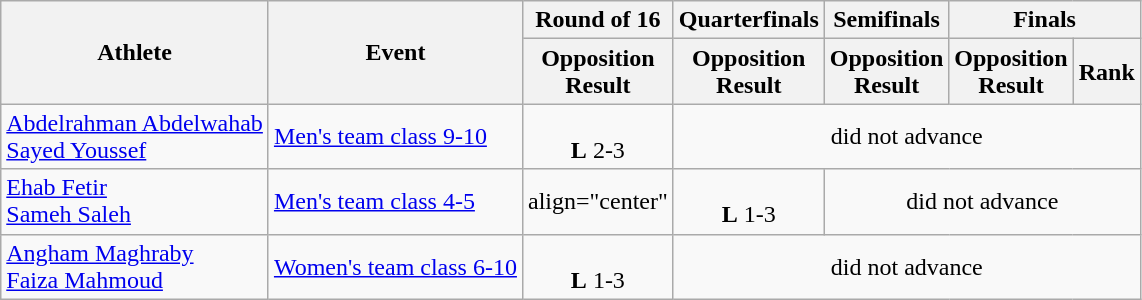<table class=wikitable>
<tr>
<th rowspan="2">Athlete</th>
<th rowspan="2">Event</th>
<th>Round of 16</th>
<th>Quarterfinals</th>
<th>Semifinals</th>
<th colspan="2">Finals</th>
</tr>
<tr>
<th>Opposition<br>Result</th>
<th>Opposition<br>Result</th>
<th>Opposition<br>Result</th>
<th>Opposition<br>Result</th>
<th>Rank</th>
</tr>
<tr>
<td><a href='#'>Abdelrahman Abdelwahab</a><br><a href='#'>Sayed Youssef</a></td>
<td><a href='#'>Men's team class 9-10</a></td>
<td align="center"><br><strong>L</strong> 2-3</td>
<td align="center" colspan="4">did not advance</td>
</tr>
<tr>
<td><a href='#'>Ehab Fetir</a><br><a href='#'>Sameh Saleh</a></td>
<td><a href='#'>Men's team class 4-5</a></td>
<td>align="center" </td>
<td align="center"><br><strong>L</strong> 1-3</td>
<td align="center" colspan="3">did not advance</td>
</tr>
<tr>
<td><a href='#'>Angham Maghraby</a><br><a href='#'>Faiza Mahmoud</a></td>
<td><a href='#'>Women's team class 6-10</a></td>
<td align="center"><br><strong>L</strong> 1-3</td>
<td align="center" colspan="4">did not advance</td>
</tr>
</table>
